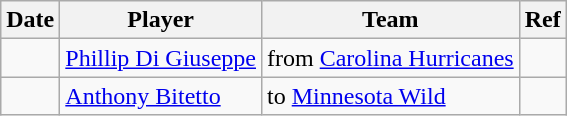<table class="wikitable">
<tr>
<th>Date</th>
<th>Player</th>
<th>Team</th>
<th>Ref</th>
</tr>
<tr>
<td></td>
<td><a href='#'>Phillip Di Giuseppe</a></td>
<td>from <a href='#'>Carolina Hurricanes</a></td>
<td></td>
</tr>
<tr>
<td></td>
<td><a href='#'>Anthony Bitetto</a></td>
<td>to <a href='#'>Minnesota Wild</a></td>
<td></td>
</tr>
</table>
